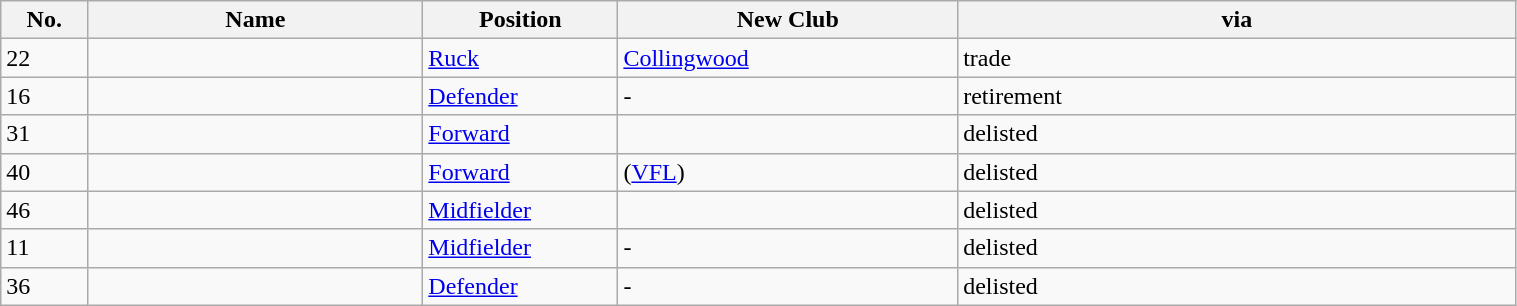<table class="wikitable sortable" style="width:80%;">
<tr>
<th width="1%">No.</th>
<th width="6%">Name</th>
<th width="2%">Position</th>
<th width="5%">New Club</th>
<th width="10%">via</th>
</tr>
<tr>
<td align="left">22</td>
<td></td>
<td><a href='#'>Ruck</a></td>
<td><a href='#'>Collingwood</a></td>
<td>trade</td>
</tr>
<tr>
<td>16</td>
<td></td>
<td><a href='#'>Defender</a></td>
<td>-</td>
<td>retirement</td>
</tr>
<tr>
<td>31</td>
<td></td>
<td><a href='#'>Forward</a></td>
<td></td>
<td>delisted</td>
</tr>
<tr>
<td>40</td>
<td></td>
<td><a href='#'>Forward</a></td>
<td> (<a href='#'>VFL</a>)</td>
<td>delisted</td>
</tr>
<tr>
<td>46</td>
<td></td>
<td><a href='#'>Midfielder</a></td>
<td></td>
<td>delisted</td>
</tr>
<tr>
<td>11</td>
<td></td>
<td><a href='#'>Midfielder</a></td>
<td>-</td>
<td>delisted</td>
</tr>
<tr>
<td>36</td>
<td></td>
<td><a href='#'>Defender</a></td>
<td>-</td>
<td>delisted</td>
</tr>
</table>
